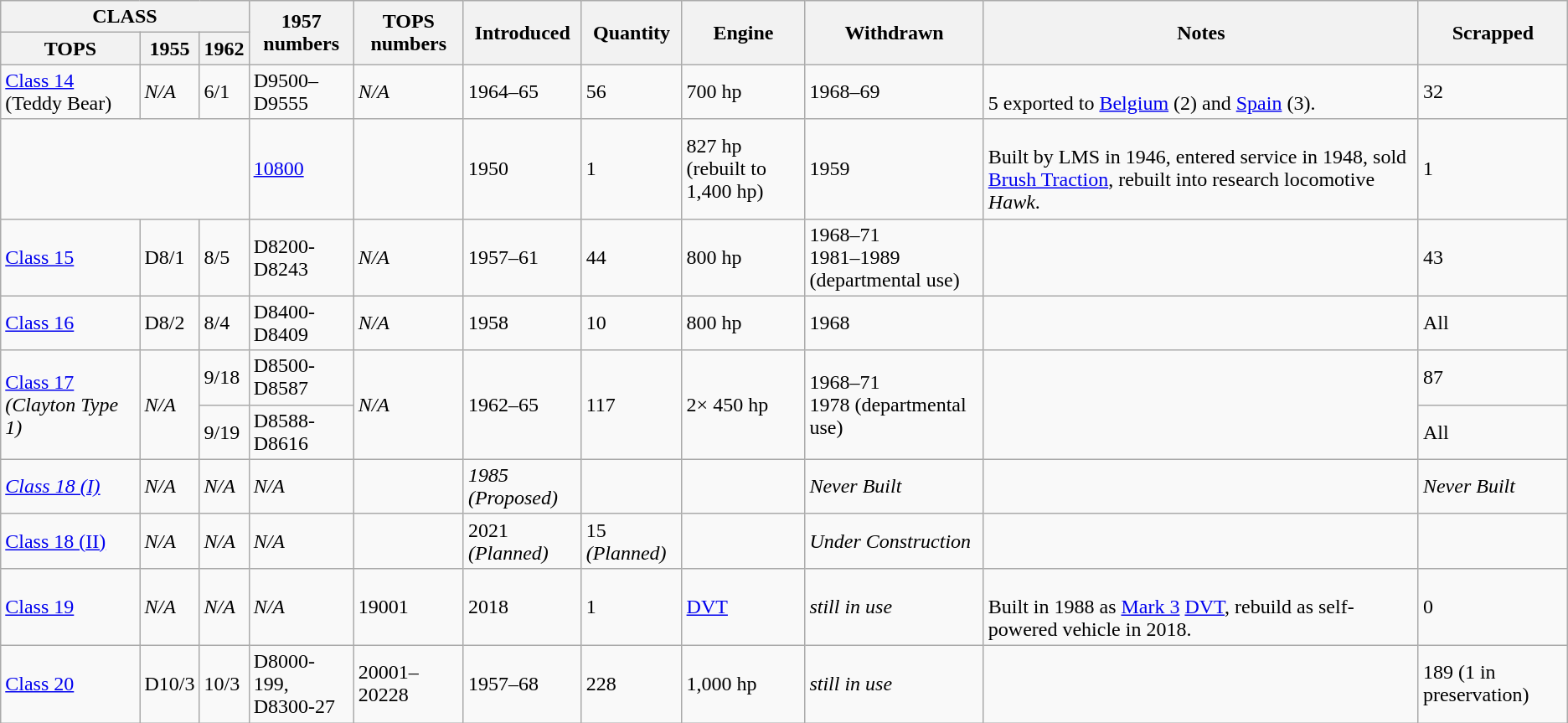<table class="wikitable sortable">
<tr>
<th colspan=3>CLASS</th>
<th rowspan=2>1957 numbers</th>
<th rowspan=2>TOPS numbers</th>
<th rowspan=2>Introduced</th>
<th rowspan=2>Quantity</th>
<th rowspan=2>Engine</th>
<th rowspan=2>Withdrawn</th>
<th rowspan=2>Notes</th>
<th rowspan=2>Scrapped</th>
</tr>
<tr>
<th>TOPS</th>
<th>1955</th>
<th>1962</th>
</tr>
<tr>
<td><a href='#'>Class 14</a> (Teddy Bear)</td>
<td><em>N/A</em></td>
<td>6/1</td>
<td>D9500–D9555</td>
<td><em>N/A</em></td>
<td>1964–65</td>
<td>56</td>
<td>700 hp</td>
<td>1968–69</td>
<td><br>5 exported to <a href='#'>Belgium</a> (2) and <a href='#'>Spain</a> (3).</td>
<td>32</td>
</tr>
<tr>
<td colspan=3></td>
<td><a href='#'>10800</a></td>
<td></td>
<td>1950</td>
<td>1</td>
<td>827 hp<br>(rebuilt to 1,400 hp)</td>
<td>1959</td>
<td><br>Built by LMS in 1946, entered service in 1948, sold <a href='#'>Brush Traction</a>, rebuilt into research locomotive <em>Hawk</em>.</td>
<td>1</td>
</tr>
<tr>
<td><a href='#'>Class 15</a></td>
<td>D8/1</td>
<td>8/5</td>
<td>D8200-D8243</td>
<td><em>N/A</em></td>
<td>1957–61</td>
<td>44</td>
<td>800 hp</td>
<td>1968–71<br>1981–1989 (departmental use)</td>
<td></td>
<td>43</td>
</tr>
<tr>
<td><a href='#'>Class 16</a></td>
<td>D8/2</td>
<td>8/4</td>
<td>D8400-D8409</td>
<td><em>N/A</em></td>
<td>1958</td>
<td>10</td>
<td>800 hp</td>
<td>1968</td>
<td></td>
<td>All</td>
</tr>
<tr>
<td rowspan=2><a href='#'>Class 17</a> <em>(Clayton Type 1)</em></td>
<td rowspan=2><em>N/A</em></td>
<td>9/18</td>
<td>D8500-D8587</td>
<td rowspan=2><em>N/A</em></td>
<td rowspan=2>1962–65</td>
<td rowspan=2>117</td>
<td rowspan=2>2× 450 hp</td>
<td rowspan=2>1968–71<br>1978 (departmental use)</td>
<td rowspan=2></td>
<td>87</td>
</tr>
<tr>
<td>9/19</td>
<td>D8588-D8616</td>
<td>All</td>
</tr>
<tr>
<td><em><a href='#'>Class 18 (I)</a></em></td>
<td><em>N/A</em></td>
<td><em>N/A</em></td>
<td><em>N/A</em></td>
<td></td>
<td><em>1985 <br>(Proposed)</em></td>
<td></td>
<td></td>
<td><em>Never Built</em></td>
<td></td>
<td><em>Never Built</em></td>
</tr>
<tr>
<td><a href='#'>Class 18 (II)</a></td>
<td><em>N/A</em></td>
<td><em>N/A</em></td>
<td><em>N/A</em></td>
<td></td>
<td>2021 <em>(Planned)</em></td>
<td>15 <em>(Planned)</em></td>
<td></td>
<td><em>Under Construction</em></td>
<td></td>
<td></td>
</tr>
<tr>
<td><a href='#'>Class 19</a></td>
<td><em>N/A</em></td>
<td><em>N/A</em></td>
<td><em>N/A</em></td>
<td>19001</td>
<td>2018</td>
<td>1</td>
<td><a href='#'>DVT</a></td>
<td><em>still in use</em></td>
<td><br>Built in 1988 as <a href='#'>Mark 3</a> <a href='#'>DVT</a>, rebuild as self-powered vehicle in 2018.</td>
<td>0</td>
</tr>
<tr>
<td><a href='#'>Class 20</a></td>
<td>D10/3</td>
<td>10/3</td>
<td>D8000-199, <br>D8300-27</td>
<td>20001–20228</td>
<td>1957–68</td>
<td>228</td>
<td>1,000 hp</td>
<td><em>still in use</em></td>
<td></td>
<td>189 (1 in preservation)</td>
</tr>
</table>
